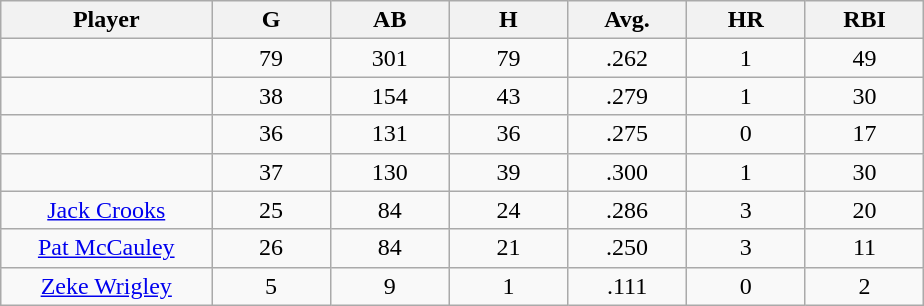<table class="wikitable sortable">
<tr>
<th bgcolor="#DDDDFF" width="16%">Player</th>
<th bgcolor="#DDDDFF" width="9%">G</th>
<th bgcolor="#DDDDFF" width="9%">AB</th>
<th bgcolor="#DDDDFF" width="9%">H</th>
<th bgcolor="#DDDDFF" width="9%">Avg.</th>
<th bgcolor="#DDDDFF" width="9%">HR</th>
<th bgcolor="#DDDDFF" width="9%">RBI</th>
</tr>
<tr align="center">
<td></td>
<td>79</td>
<td>301</td>
<td>79</td>
<td>.262</td>
<td>1</td>
<td>49</td>
</tr>
<tr align="center">
<td></td>
<td>38</td>
<td>154</td>
<td>43</td>
<td>.279</td>
<td>1</td>
<td>30</td>
</tr>
<tr align="center">
<td></td>
<td>36</td>
<td>131</td>
<td>36</td>
<td>.275</td>
<td>0</td>
<td>17</td>
</tr>
<tr align="center">
<td></td>
<td>37</td>
<td>130</td>
<td>39</td>
<td>.300</td>
<td>1</td>
<td>30</td>
</tr>
<tr align="center">
<td><a href='#'>Jack Crooks</a></td>
<td>25</td>
<td>84</td>
<td>24</td>
<td>.286</td>
<td>3</td>
<td>20</td>
</tr>
<tr align=center>
<td><a href='#'>Pat McCauley</a></td>
<td>26</td>
<td>84</td>
<td>21</td>
<td>.250</td>
<td>3</td>
<td>11</td>
</tr>
<tr align=center>
<td><a href='#'>Zeke Wrigley</a></td>
<td>5</td>
<td>9</td>
<td>1</td>
<td>.111</td>
<td>0</td>
<td>2</td>
</tr>
</table>
